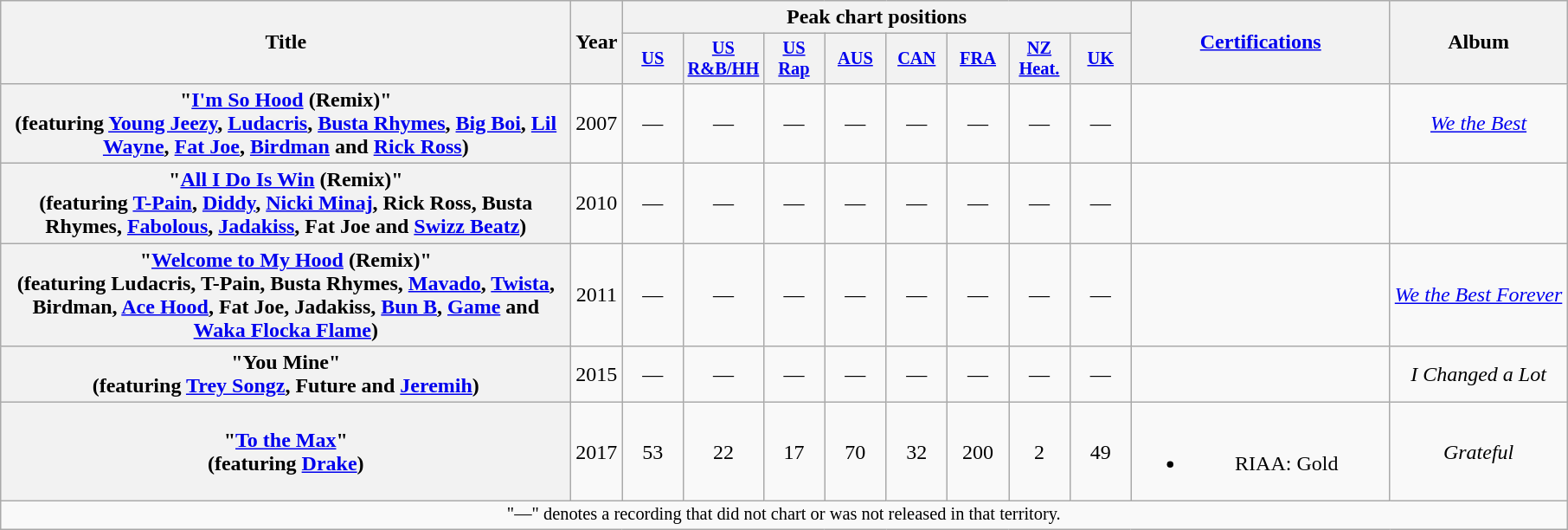<table class="wikitable plainrowheaders" style="text-align:center;" border="1">
<tr>
<th scope="col" rowspan="2" style="width:27em;">Title</th>
<th scope="col" rowspan="2" style="width:1em;">Year</th>
<th scope="col" colspan="8">Peak chart positions</th>
<th scope="col" rowspan="2" style="width:12em;"><a href='#'>Certifications</a></th>
<th scope="col" rowspan="2">Album</th>
</tr>
<tr>
<th scope="col" style="width:3em;font-size:85%;"><a href='#'>US</a><br></th>
<th scope="col" style="width:3em;font-size:85%;"><a href='#'>US<br>R&B/HH</a><br></th>
<th scope="col" style="width:3em;font-size:85%;"><a href='#'>US<br>Rap</a><br></th>
<th scope="col" style="width:3em;font-size:85%;"><a href='#'>AUS</a><br></th>
<th scope="col" style="width:3em;font-size:85%;"><a href='#'>CAN</a><br></th>
<th scope="col" style="width:3em;font-size:85%;"><a href='#'>FRA</a><br></th>
<th scope="col" style="width:3em;font-size:85%;"><a href='#'>NZ<br>Heat.</a><br></th>
<th scope="col" style="width:3em;font-size:85%;"><a href='#'>UK</a><br></th>
</tr>
<tr>
<th scope="row">"<a href='#'>I'm So Hood</a> (Remix)"<br><span>(featuring <a href='#'>Young Jeezy</a>, <a href='#'>Ludacris</a>, <a href='#'>Busta Rhymes</a>, <a href='#'>Big Boi</a>, <a href='#'>Lil Wayne</a>, <a href='#'>Fat Joe</a>, <a href='#'>Birdman</a> and <a href='#'>Rick Ross</a>)</span></th>
<td>2007</td>
<td>—</td>
<td>—</td>
<td>—</td>
<td>—</td>
<td>—</td>
<td>—</td>
<td>—</td>
<td>—</td>
<td></td>
<td><em><a href='#'>We the Best</a></em></td>
</tr>
<tr>
<th scope="row">"<a href='#'>All I Do Is Win</a> (Remix)"<br><span>(featuring <a href='#'>T-Pain</a>, <a href='#'>Diddy</a>, <a href='#'>Nicki Minaj</a>, Rick Ross, Busta Rhymes, <a href='#'>Fabolous</a>, <a href='#'>Jadakiss</a>, Fat Joe and <a href='#'>Swizz Beatz</a>)</span></th>
<td>2010</td>
<td>—</td>
<td>—</td>
<td>—</td>
<td>—</td>
<td>—</td>
<td>—</td>
<td>—</td>
<td>—</td>
<td></td>
<td></td>
</tr>
<tr>
<th scope="row">"<a href='#'>Welcome to My Hood</a> (Remix)"<br><span>(featuring Ludacris, T-Pain, Busta Rhymes, <a href='#'>Mavado</a>, <a href='#'>Twista</a>, Birdman, <a href='#'>Ace Hood</a>, Fat Joe, Jadakiss, <a href='#'>Bun B</a>, <a href='#'>Game</a> and <a href='#'>Waka Flocka Flame</a>)</span></th>
<td>2011</td>
<td>—</td>
<td>—</td>
<td>—</td>
<td>—</td>
<td>—</td>
<td>—</td>
<td>—</td>
<td>—</td>
<td></td>
<td><em><a href='#'>We the Best Forever</a></em></td>
</tr>
<tr>
<th scope="row">"You Mine"<br><span>(featuring <a href='#'>Trey Songz</a>, Future and <a href='#'>Jeremih</a>)</span></th>
<td>2015</td>
<td>—</td>
<td>—</td>
<td>—</td>
<td>—</td>
<td>—</td>
<td>—</td>
<td>—</td>
<td>—</td>
<td></td>
<td><em>I Changed a Lot</em></td>
</tr>
<tr>
<th scope="row">"<a href='#'>To the Max</a>"<br><span>(featuring <a href='#'>Drake</a>)</span></th>
<td>2017</td>
<td>53</td>
<td>22</td>
<td>17</td>
<td>70</td>
<td>32</td>
<td>200</td>
<td>2</td>
<td>49</td>
<td><br><ul><li>RIAA: Gold</li></ul></td>
<td><em>Grateful</em></td>
</tr>
<tr>
<td colspan="14" style="font-size:85%">"—" denotes a recording that did not chart or was not released in that territory.</td>
</tr>
</table>
